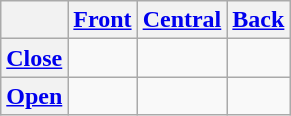<table class="wikitable" style="text-align:center;">
<tr>
<th></th>
<th><a href='#'>Front</a></th>
<th><a href='#'>Central</a></th>
<th><a href='#'>Back</a></th>
</tr>
<tr>
<th><a href='#'>Close</a></th>
<td>   </td>
<td>   </td>
<td>   </td>
</tr>
<tr>
<th><a href='#'>Open</a></th>
<td></td>
<td>   </td>
<td></td>
</tr>
</table>
